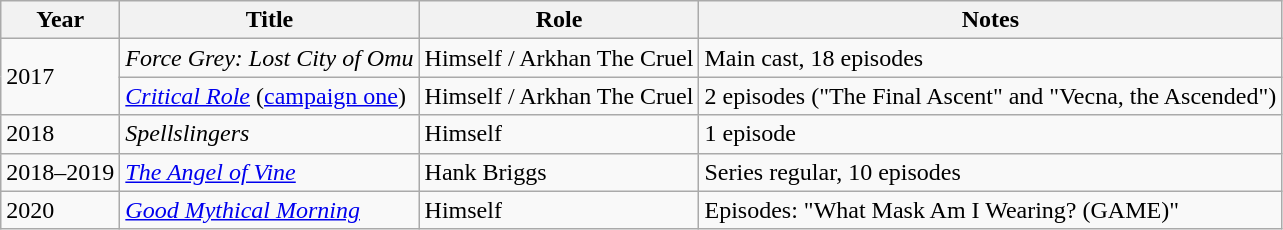<table class="wikitable sortable">
<tr>
<th>Year</th>
<th>Title</th>
<th>Role</th>
<th class="unsortable">Notes</th>
</tr>
<tr>
<td rowspan="2">2017</td>
<td><em>Force Grey: Lost City of Omu</em></td>
<td>Himself / Arkhan The Cruel</td>
<td>Main cast, 18 episodes</td>
</tr>
<tr>
<td><em><a href='#'>Critical Role</a></em> (<a href='#'>campaign one</a>)</td>
<td>Himself / Arkhan The Cruel</td>
<td>2 episodes ("The Final Ascent" and "Vecna, the Ascended")</td>
</tr>
<tr>
<td>2018</td>
<td><em>Spellslingers</em></td>
<td>Himself</td>
<td>1 episode</td>
</tr>
<tr>
<td>2018–2019</td>
<td><em><a href='#'>The Angel of Vine</a></em></td>
<td>Hank Briggs</td>
<td>Series regular, 10 episodes</td>
</tr>
<tr>
<td>2020</td>
<td><em><a href='#'>Good Mythical Morning</a></em></td>
<td>Himself</td>
<td>Episodes: "What Mask Am I Wearing? (GAME)"</td>
</tr>
</table>
